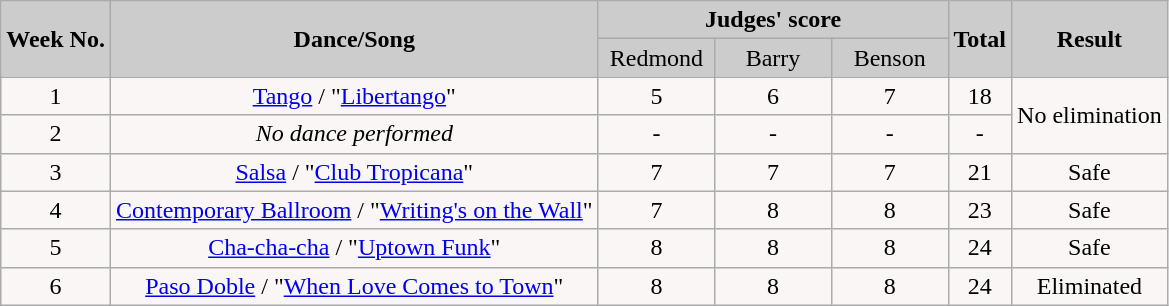<table class="wikitable collapsible">
<tr>
<th rowspan="2" style="background:#ccc; text-align:Center;"><strong>Week No.</strong></th>
<th rowspan="2" style="background:#ccc; text-align:Center;"><strong>Dance/Song</strong></th>
<th colspan="3" style="background:#ccc; text-align:Center;"><strong>Judges' score</strong></th>
<th rowspan="2" style="background:#ccc; text-align:Center;"><strong>Total</strong></th>
<th rowspan="2" style="background:#ccc; text-align:Center;"><strong>Result</strong></th>
</tr>
<tr style="text-align:center; background:#ccc;">
<td style="width:10%; ">Redmond</td>
<td style="width:10%; ">Barry</td>
<td style="width:10%; ">Benson</td>
</tr>
<tr style="text-align:center; background:#faf6f6;">
<td>1</td>
<td><a href='#'>Tango</a> / "<a href='#'>Libertango</a>"</td>
<td>5</td>
<td>6</td>
<td>7</td>
<td>18</td>
<td rowspan="2">No elimination</td>
</tr>
<tr style="text-align:center; background:#faf6f6;">
<td>2</td>
<td><em>No dance performed</em></td>
<td>-</td>
<td>-</td>
<td>-</td>
<td>-</td>
</tr>
<tr style="text-align:center; background:#faf6f6;">
<td>3</td>
<td><a href='#'>Salsa</a> / "<a href='#'>Club Tropicana</a>"</td>
<td>7</td>
<td>7</td>
<td>7</td>
<td>21</td>
<td>Safe</td>
</tr>
<tr style="text-align:center; background:#faf6f6;">
<td>4</td>
<td><a href='#'>Contemporary Ballroom</a> / "<a href='#'>Writing's on the Wall</a>"</td>
<td>7</td>
<td>8</td>
<td>8</td>
<td>23</td>
<td>Safe</td>
</tr>
<tr style="text-align:center; background:#faf6f6;">
<td>5</td>
<td><a href='#'>Cha-cha-cha</a> / "<a href='#'>Uptown Funk</a>"</td>
<td>8</td>
<td>8</td>
<td>8</td>
<td>24</td>
<td>Safe</td>
</tr>
<tr style="text-align:center; background:#faf6f6;">
<td>6</td>
<td><a href='#'>Paso Doble</a> / "<a href='#'>When Love Comes to Town</a>"</td>
<td>8</td>
<td>8</td>
<td>8</td>
<td>24</td>
<td>Eliminated</td>
</tr>
</table>
